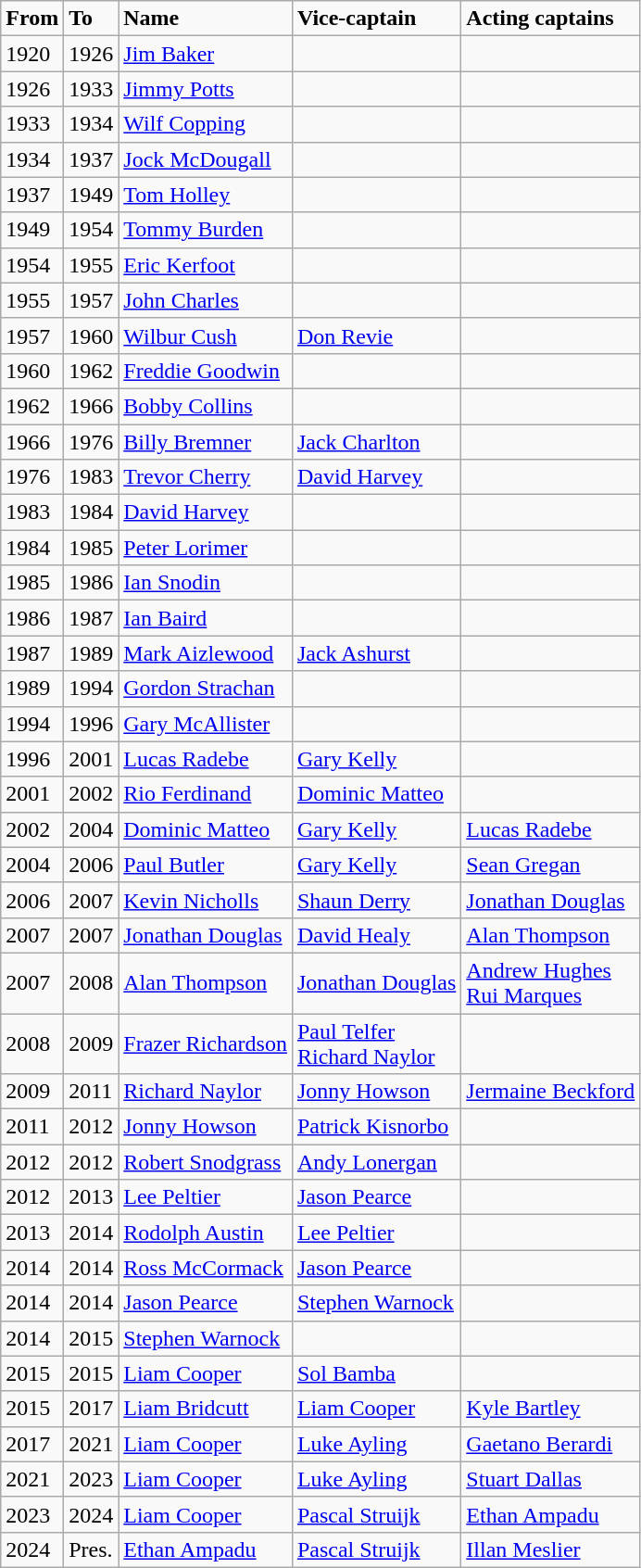<table class="wikitable" style="text-align: left;">
<tr>
<td><strong>From</strong></td>
<td><strong>To</strong></td>
<td><strong>Name</strong></td>
<td><strong>Vice-captain</strong></td>
<td><strong>Acting captains</strong></td>
</tr>
<tr>
<td>1920</td>
<td>1926</td>
<td><a href='#'>Jim Baker</a></td>
<td></td>
<td></td>
</tr>
<tr>
<td>1926</td>
<td>1933</td>
<td><a href='#'>Jimmy Potts</a></td>
<td></td>
<td></td>
</tr>
<tr>
<td>1933</td>
<td>1934</td>
<td><a href='#'>Wilf Copping</a></td>
<td></td>
<td></td>
</tr>
<tr>
<td>1934</td>
<td>1937</td>
<td><a href='#'>Jock McDougall</a></td>
<td></td>
<td></td>
</tr>
<tr>
<td>1937</td>
<td>1949</td>
<td><a href='#'>Tom Holley</a></td>
<td></td>
<td></td>
</tr>
<tr>
<td>1949</td>
<td>1954</td>
<td><a href='#'>Tommy Burden</a></td>
<td></td>
<td></td>
</tr>
<tr>
<td>1954</td>
<td>1955</td>
<td><a href='#'>Eric Kerfoot</a></td>
<td></td>
<td></td>
</tr>
<tr>
<td>1955</td>
<td>1957</td>
<td><a href='#'>John Charles</a></td>
<td></td>
<td></td>
</tr>
<tr>
<td>1957</td>
<td>1960</td>
<td><a href='#'>Wilbur Cush</a></td>
<td><a href='#'>Don Revie</a> </td>
<td></td>
</tr>
<tr>
<td>1960</td>
<td>1962</td>
<td><a href='#'>Freddie Goodwin</a></td>
<td></td>
<td></td>
</tr>
<tr>
<td>1962</td>
<td>1966</td>
<td><a href='#'>Bobby Collins</a></td>
<td></td>
<td></td>
</tr>
<tr>
<td>1966</td>
<td>1976</td>
<td><a href='#'>Billy Bremner</a></td>
<td><a href='#'>Jack Charlton</a> </td>
<td></td>
</tr>
<tr>
<td>1976</td>
<td>1983</td>
<td><a href='#'>Trevor Cherry</a></td>
<td><a href='#'>David Harvey</a> </td>
<td></td>
</tr>
<tr>
<td>1983</td>
<td>1984</td>
<td><a href='#'>David Harvey</a></td>
<td></td>
<td></td>
</tr>
<tr>
<td>1984</td>
<td>1985</td>
<td><a href='#'>Peter Lorimer</a></td>
<td></td>
<td></td>
</tr>
<tr>
<td>1985</td>
<td>1986</td>
<td><a href='#'>Ian Snodin</a></td>
<td></td>
<td></td>
</tr>
<tr>
<td>1986</td>
<td>1987</td>
<td><a href='#'>Ian Baird</a></td>
<td></td>
<td></td>
</tr>
<tr>
<td>1987</td>
<td>1989</td>
<td><a href='#'>Mark Aizlewood</a></td>
<td><a href='#'>Jack Ashurst</a> </td>
<td></td>
</tr>
<tr>
<td>1989</td>
<td>1994</td>
<td><a href='#'>Gordon Strachan</a></td>
<td></td>
<td></td>
</tr>
<tr>
<td>1994</td>
<td>1996</td>
<td><a href='#'>Gary McAllister</a></td>
<td></td>
<td></td>
</tr>
<tr>
<td>1996</td>
<td>2001</td>
<td><a href='#'>Lucas Radebe</a></td>
<td><a href='#'>Gary Kelly</a></td>
<td></td>
</tr>
<tr>
<td>2001</td>
<td>2002</td>
<td><a href='#'>Rio Ferdinand</a></td>
<td><a href='#'>Dominic Matteo</a></td>
<td></td>
</tr>
<tr>
<td>2002</td>
<td>2004</td>
<td><a href='#'>Dominic Matteo</a></td>
<td><a href='#'>Gary Kelly</a></td>
<td><a href='#'>Lucas Radebe</a></td>
</tr>
<tr>
<td>2004</td>
<td>2006</td>
<td><a href='#'>Paul Butler</a></td>
<td><a href='#'>Gary Kelly</a></td>
<td><a href='#'>Sean Gregan</a></td>
</tr>
<tr>
<td>2006</td>
<td>2007</td>
<td><a href='#'>Kevin Nicholls</a></td>
<td><a href='#'>Shaun Derry</a></td>
<td><a href='#'>Jonathan Douglas</a></td>
</tr>
<tr>
<td>2007</td>
<td>2007</td>
<td><a href='#'>Jonathan Douglas</a></td>
<td><a href='#'>David Healy</a></td>
<td><a href='#'>Alan Thompson</a></td>
</tr>
<tr>
<td>2007</td>
<td>2008</td>
<td><a href='#'>Alan Thompson</a></td>
<td><a href='#'>Jonathan Douglas</a></td>
<td><a href='#'>Andrew Hughes</a><br><a href='#'>Rui Marques</a></td>
</tr>
<tr>
<td>2008</td>
<td>2009</td>
<td><a href='#'>Frazer Richardson</a></td>
<td><a href='#'>Paul Telfer</a> <br><a href='#'>Richard Naylor</a> </td>
<td></td>
</tr>
<tr>
<td>2009</td>
<td>2011</td>
<td><a href='#'>Richard Naylor</a></td>
<td><a href='#'>Jonny Howson</a></td>
<td><a href='#'>Jermaine Beckford</a></td>
</tr>
<tr>
<td>2011</td>
<td>2012</td>
<td><a href='#'>Jonny Howson</a></td>
<td><a href='#'>Patrick Kisnorbo</a></td>
<td></td>
</tr>
<tr>
<td>2012</td>
<td>2012</td>
<td><a href='#'>Robert Snodgrass</a></td>
<td><a href='#'>Andy Lonergan</a></td>
<td></td>
</tr>
<tr>
<td>2012</td>
<td>2013</td>
<td><a href='#'>Lee Peltier</a></td>
<td><a href='#'>Jason Pearce</a></td>
<td></td>
</tr>
<tr>
<td>2013</td>
<td>2014</td>
<td><a href='#'>Rodolph Austin</a></td>
<td><a href='#'>Lee Peltier</a></td>
<td></td>
</tr>
<tr>
<td>2014</td>
<td>2014</td>
<td><a href='#'>Ross McCormack</a></td>
<td><a href='#'>Jason Pearce</a></td>
<td></td>
</tr>
<tr>
<td>2014</td>
<td>2014</td>
<td><a href='#'>Jason Pearce</a></td>
<td><a href='#'>Stephen Warnock</a></td>
<td></td>
</tr>
<tr>
<td>2014</td>
<td>2015</td>
<td><a href='#'>Stephen Warnock</a></td>
<td></td>
<td></td>
</tr>
<tr>
<td>2015</td>
<td>2015</td>
<td><a href='#'>Liam Cooper</a></td>
<td><a href='#'>Sol Bamba</a></td>
<td></td>
</tr>
<tr>
<td>2015</td>
<td>2017</td>
<td><a href='#'>Liam Bridcutt</a></td>
<td><a href='#'>Liam Cooper</a></td>
<td><a href='#'>Kyle Bartley</a></td>
</tr>
<tr>
<td>2017</td>
<td>2021</td>
<td><a href='#'>Liam Cooper</a></td>
<td><a href='#'>Luke Ayling</a></td>
<td><a href='#'>Gaetano Berardi</a></td>
</tr>
<tr>
<td>2021</td>
<td>2023</td>
<td><a href='#'>Liam Cooper</a></td>
<td><a href='#'>Luke Ayling</a></td>
<td><a href='#'>Stuart Dallas</a></td>
</tr>
<tr>
<td>2023</td>
<td>2024</td>
<td><a href='#'>Liam Cooper</a></td>
<td><a href='#'>Pascal Struijk</a></td>
<td><a href='#'>Ethan Ampadu</a></td>
</tr>
<tr>
<td>2024</td>
<td>Pres.</td>
<td><a href='#'>Ethan Ampadu</a></td>
<td><a href='#'>Pascal Struijk</a></td>
<td><a href='#'>Illan Meslier</a></td>
</tr>
</table>
